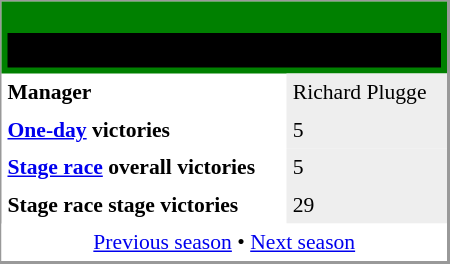<table align="right" cellpadding="4" cellspacing="0" style="margin-left:1em; width:300px; font-size:90%; border:1px solid #999; border-right-width:2px; border-bottom-width:2px; background-color:white;">
<tr>
<th colspan="2" style="background-color:green"><br><table style="background:black;text-align:center;width:100%;">
<tr>
<td style="background:black;" align="center" width="100%"><span> 2013 Belkin Pro Cycling season</span></td>
<td padding=15px></td>
</tr>
</table>
</th>
</tr>
<tr>
<td><strong>Manager</strong></td>
<td bgcolor=#EEEEEE>Richard Plugge</td>
</tr>
<tr>
<td><strong><a href='#'>One-day</a> victories</strong></td>
<td bgcolor=#EEEEEE>5</td>
</tr>
<tr>
<td><strong><a href='#'>Stage race</a> overall victories</strong></td>
<td bgcolor=#EEEEEE>5</td>
</tr>
<tr>
<td><strong>Stage race stage victories</strong></td>
<td bgcolor=#EEEEEE>29</td>
</tr>
<tr>
<td colspan="2" bgcolor="white" align="center"><a href='#'>Previous season</a> • <a href='#'>Next season</a></td>
</tr>
</table>
